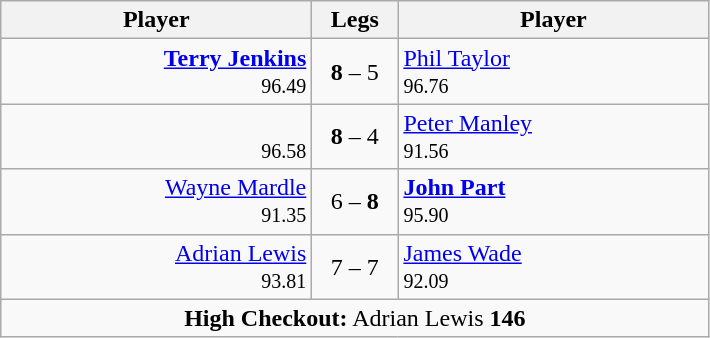<table class=wikitable style="text-align:center">
<tr>
<th width=200>Player</th>
<th width=50>Legs</th>
<th width=200>Player</th>
</tr>
<tr align=left>
<td align=right><strong><a href='#'>Terry Jenkins</a></strong>  <br> <small><span>96.49</span></small></td>
<td align=center><strong>8</strong> – 5</td>
<td> <a href='#'>Phil Taylor</a> <br> <small><span>96.76</span></small></td>
</tr>
<tr align=left>
<td align=right> <br> <small><span>96.58</span></small></td>
<td align=center><strong>8</strong> – 4</td>
<td> <a href='#'>Peter Manley</a> <br> <small><span>91.56</span></small></td>
</tr>
<tr align=left>
<td align=right><a href='#'>Wayne Mardle</a>  <br> <small><span>91.35</span></small></td>
<td align=center>6 – <strong>8</strong></td>
<td> <strong><a href='#'>John Part</a></strong> <br> <small><span>95.90</span></small></td>
</tr>
<tr align=left>
<td align=right><a href='#'>Adrian Lewis</a>  <br> <small><span>93.81</span></small></td>
<td align=center>7 – 7</td>
<td> <a href='#'>James Wade</a> <br> <small><span>92.09</span></small></td>
</tr>
<tr align=center>
<td colspan="3"><strong>High Checkout:</strong> Adrian Lewis <strong>146</strong></td>
</tr>
</table>
